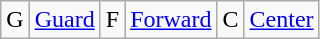<table class="wikitable">
<tr>
<td align="center">G</td>
<td><a href='#'>Guard</a></td>
<td align="center">F</td>
<td><a href='#'>Forward</a></td>
<td align="center">C</td>
<td><a href='#'>Center</a></td>
</tr>
</table>
